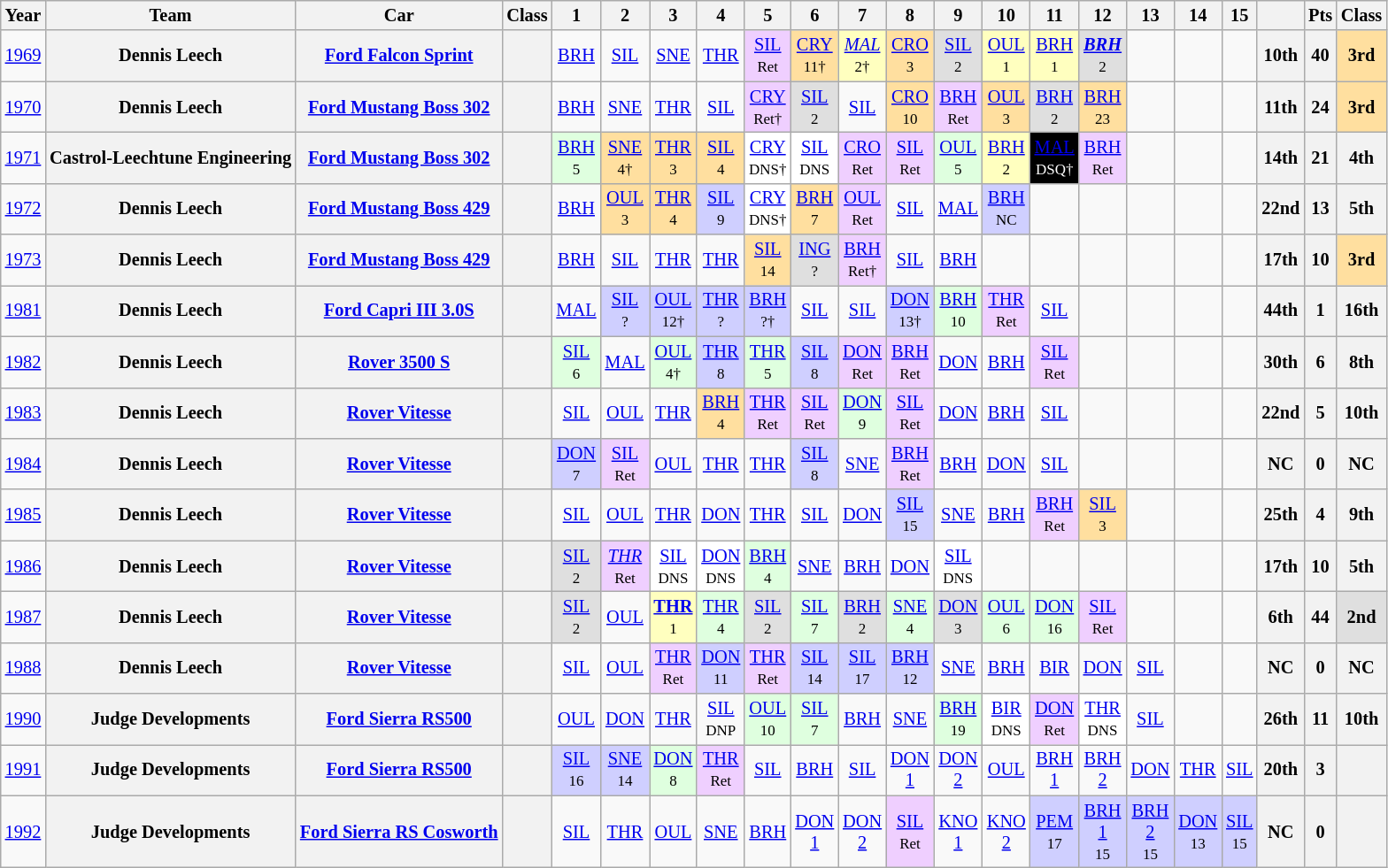<table class="wikitable" style="text-align:center; font-size:85%">
<tr>
<th>Year</th>
<th>Team</th>
<th>Car</th>
<th>Class</th>
<th>1</th>
<th>2</th>
<th>3</th>
<th>4</th>
<th>5</th>
<th>6</th>
<th>7</th>
<th>8</th>
<th>9</th>
<th>10</th>
<th>11</th>
<th>12</th>
<th>13</th>
<th>14</th>
<th>15</th>
<th></th>
<th>Pts</th>
<th>Class</th>
</tr>
<tr>
<td><a href='#'>1969</a></td>
<th>Dennis Leech</th>
<th><a href='#'>Ford Falcon Sprint</a></th>
<th><span></span></th>
<td><a href='#'>BRH</a></td>
<td><a href='#'>SIL</a></td>
<td><a href='#'>SNE</a></td>
<td><a href='#'>THR</a></td>
<td style="background:#EFCFFF;"><a href='#'>SIL</a><br><small>Ret</small></td>
<td style="background:#FFDF9F;"><a href='#'>CRY</a><br><small>11†</small></td>
<td style="background:#FFFFBF;"><em><a href='#'>MAL</a></em><br><small>2†</small></td>
<td style="background:#FFDF9F;"><a href='#'>CRO</a><br><small>3</small></td>
<td style="background:#DFDFDF;"><a href='#'>SIL</a><br><small>2</small></td>
<td style="background:#FFFFBF;"><a href='#'>OUL</a><br><small>1</small></td>
<td style="background:#FFFFBF;"><a href='#'>BRH</a><br><small>1</small></td>
<td style="background:#DFDFDF;"><strong><em><a href='#'>BRH</a></em></strong><br><small>2</small></td>
<td></td>
<td></td>
<td></td>
<th>10th</th>
<th>40</th>
<th style="background:#FFDF9F;">3rd</th>
</tr>
<tr>
<td><a href='#'>1970</a></td>
<th>Dennis Leech</th>
<th><a href='#'>Ford Mustang Boss 302</a></th>
<th><span></span></th>
<td><a href='#'>BRH</a></td>
<td><a href='#'>SNE</a></td>
<td><a href='#'>THR</a></td>
<td><a href='#'>SIL</a></td>
<td style="background:#EFCFFF;"><a href='#'>CRY</a><br><small>Ret†</small></td>
<td style="background:#DFDFDF;"><a href='#'>SIL</a><br><small>2</small></td>
<td><a href='#'>SIL</a></td>
<td style="background:#FFDF9F;"><a href='#'>CRO</a><br><small>10</small></td>
<td style="background:#EFCFFF;"><a href='#'>BRH</a><br><small>Ret</small></td>
<td style="background:#FFDF9F;"><a href='#'>OUL</a><br><small>3</small></td>
<td style="background:#DFDFDF;"><a href='#'>BRH</a><br><small>2</small></td>
<td style="background:#FFDF9F;"><a href='#'>BRH</a><br><small>23</small></td>
<td></td>
<td></td>
<td></td>
<th>11th</th>
<th>24</th>
<th style="background:#FFDF9F;">3rd</th>
</tr>
<tr>
<td><a href='#'>1971</a></td>
<th>Castrol-Leechtune Engineering</th>
<th><a href='#'>Ford Mustang Boss 302</a></th>
<th><span></span></th>
<td style="background:#DFFFDF;"><a href='#'>BRH</a><br><small>5</small></td>
<td style="background:#FFDF9F;"><a href='#'>SNE</a><br><small>4†</small></td>
<td style="background:#FFDF9F;"><a href='#'>THR</a><br><small>3</small></td>
<td style="background:#FFDF9F;"><a href='#'>SIL</a><br><small>4</small></td>
<td style="background:#FFFFFF;"><a href='#'>CRY</a><br><small>DNS†</small></td>
<td style="background:#FFFFFF;"><a href='#'>SIL</a><br><small>DNS</small></td>
<td style="background:#EFCFFF;"><a href='#'>CRO</a><br><small>Ret</small></td>
<td style="background:#EFCFFF;"><a href='#'>SIL</a><br><small>Ret</small></td>
<td style="background:#DFFFDF;"><a href='#'>OUL</a><br><small>5</small></td>
<td style="background:#FFFFBF;"><a href='#'>BRH</a><br><small>2</small></td>
<td style="background:#000000; color:white"><a href='#'><span>MAL</span></a><br><small>DSQ†</small></td>
<td style="background:#EFCFFF;"><a href='#'>BRH</a><br><small>Ret</small></td>
<td></td>
<td></td>
<td></td>
<th>14th</th>
<th>21</th>
<th>4th</th>
</tr>
<tr>
<td><a href='#'>1972</a></td>
<th>Dennis Leech</th>
<th><a href='#'>Ford Mustang Boss 429</a></th>
<th><span></span></th>
<td><a href='#'>BRH</a></td>
<td style="background:#FFDF9F;"><a href='#'>OUL</a><br><small>3</small></td>
<td style="background:#FFDF9F;"><a href='#'>THR</a><br><small>4</small></td>
<td style="background:#CFCFFF;"><a href='#'>SIL</a><br><small>9</small></td>
<td style="background:#FFFFFF;"><a href='#'>CRY</a><br><small>DNS†</small></td>
<td style="background:#FFDF9F;"><a href='#'>BRH</a><br><small>7</small></td>
<td style="background:#EFCFFF;"><a href='#'>OUL</a><br><small>Ret</small></td>
<td><a href='#'>SIL</a></td>
<td><a href='#'>MAL</a></td>
<td style="background:#CFCFFF;"><a href='#'>BRH</a><br><small>NC</small></td>
<td></td>
<td></td>
<td></td>
<td></td>
<td></td>
<th>22nd</th>
<th>13</th>
<th>5th</th>
</tr>
<tr>
<td><a href='#'>1973</a></td>
<th>Dennis Leech</th>
<th><a href='#'>Ford Mustang Boss 429</a></th>
<th><span></span></th>
<td><a href='#'>BRH</a></td>
<td><a href='#'>SIL</a></td>
<td><a href='#'>THR</a></td>
<td><a href='#'>THR</a></td>
<td style="background:#FFDF9F;"><a href='#'>SIL</a><br><small>14</small></td>
<td style="background:#DFDFDF;"><a href='#'>ING</a><br><small>?</small></td>
<td style="background:#EFCFFF;"><a href='#'>BRH</a><br><small>Ret†</small></td>
<td><a href='#'>SIL</a></td>
<td><a href='#'>BRH</a></td>
<td></td>
<td></td>
<td></td>
<td></td>
<td></td>
<td></td>
<th>17th</th>
<th>10</th>
<th style="background:#FFDF9F;">3rd</th>
</tr>
<tr>
<td><a href='#'>1981</a></td>
<th>Dennis Leech</th>
<th><a href='#'>Ford Capri III 3.0S</a></th>
<th><span></span></th>
<td><a href='#'>MAL</a></td>
<td style="background:#CFCFFF;"><a href='#'>SIL</a><br><small>?</small></td>
<td style="background:#CFCFFF;"><a href='#'>OUL</a><br><small>12†</small></td>
<td style="background:#CFCFFF;"><a href='#'>THR</a><br><small>?</small></td>
<td style="background:#CFCFFF;"><a href='#'>BRH</a><br><small>?†</small></td>
<td><a href='#'>SIL</a></td>
<td><a href='#'>SIL</a></td>
<td style="background:#CFCFFF;"><a href='#'>DON</a><br><small>13†</small></td>
<td style="background:#DFFFDF;"><a href='#'>BRH</a><br><small>10</small></td>
<td style="background:#EFCFFF;"><a href='#'>THR</a><br><small>Ret</small></td>
<td><a href='#'>SIL</a></td>
<td></td>
<td></td>
<td></td>
<td></td>
<th>44th</th>
<th>1</th>
<th>16th</th>
</tr>
<tr>
<td><a href='#'>1982</a></td>
<th>Dennis Leech</th>
<th><a href='#'>Rover 3500 S</a></th>
<th><span></span></th>
<td style="background:#DFFFDF;"><a href='#'>SIL</a><br><small>6</small></td>
<td><a href='#'>MAL</a></td>
<td style="background:#DFFFDF;"><a href='#'>OUL</a><br><small>4†</small></td>
<td style="background:#CFCFFF;"><a href='#'>THR</a><br><small>8</small></td>
<td style="background:#DFFFDF;"><a href='#'>THR</a><br><small>5</small></td>
<td style="background:#CFCFFF;"><a href='#'>SIL</a><br><small>8</small></td>
<td style="background:#EFCFFF;"><a href='#'>DON</a><br><small>Ret</small></td>
<td style="background:#EFCFFF;"><a href='#'>BRH</a><br><small>Ret</small></td>
<td><a href='#'>DON</a></td>
<td><a href='#'>BRH</a></td>
<td style="background:#EFCFFF;"><a href='#'>SIL</a><br><small>Ret</small></td>
<td></td>
<td></td>
<td></td>
<td></td>
<th>30th</th>
<th>6</th>
<th>8th</th>
</tr>
<tr>
<td><a href='#'>1983</a></td>
<th>Dennis Leech</th>
<th><a href='#'>Rover Vitesse</a></th>
<th><span></span></th>
<td><a href='#'>SIL</a></td>
<td><a href='#'>OUL</a></td>
<td><a href='#'>THR</a></td>
<td style="background:#FFDF9F;"><a href='#'>BRH</a><br><small>4</small></td>
<td style="background:#EFCFFF;"><a href='#'>THR</a><br><small>Ret</small></td>
<td style="background:#EFCFFF;"><a href='#'>SIL</a><br><small>Ret</small></td>
<td style="background:#DFFFDF;"><a href='#'>DON</a><br><small>9</small></td>
<td style="background:#EFCFFF;"><a href='#'>SIL</a><br><small>Ret</small></td>
<td><a href='#'>DON</a></td>
<td><a href='#'>BRH</a></td>
<td><a href='#'>SIL</a></td>
<td></td>
<td></td>
<td></td>
<td></td>
<th>22nd</th>
<th>5</th>
<th>10th</th>
</tr>
<tr>
<td><a href='#'>1984</a></td>
<th>Dennis Leech</th>
<th><a href='#'>Rover Vitesse</a></th>
<th><span></span></th>
<td style="background:#CFCFFF;"><a href='#'>DON</a><br><small>7</small></td>
<td style="background:#EFCFFF;"><a href='#'>SIL</a><br><small>Ret</small></td>
<td><a href='#'>OUL</a></td>
<td><a href='#'>THR</a></td>
<td><a href='#'>THR</a></td>
<td style="background:#CFCFFF;"><a href='#'>SIL</a><br><small>8</small></td>
<td><a href='#'>SNE</a></td>
<td style="background:#EFCFFF;"><a href='#'>BRH</a><br><small>Ret</small></td>
<td><a href='#'>BRH</a></td>
<td><a href='#'>DON</a></td>
<td><a href='#'>SIL</a></td>
<td></td>
<td></td>
<td></td>
<td></td>
<th>NC</th>
<th>0</th>
<th>NC</th>
</tr>
<tr>
<td><a href='#'>1985</a></td>
<th>Dennis Leech</th>
<th><a href='#'>Rover Vitesse</a></th>
<th><span></span></th>
<td><a href='#'>SIL</a></td>
<td><a href='#'>OUL</a></td>
<td><a href='#'>THR</a></td>
<td><a href='#'>DON</a></td>
<td><a href='#'>THR</a></td>
<td><a href='#'>SIL</a></td>
<td><a href='#'>DON</a></td>
<td style="background:#CFCFFF;"><a href='#'>SIL</a><br><small>15</small></td>
<td><a href='#'>SNE</a></td>
<td><a href='#'>BRH</a></td>
<td style="background:#EFCFFF;"><a href='#'>BRH</a><br><small>Ret</small></td>
<td style="background:#FFDF9F;"><a href='#'>SIL</a><br><small>3</small></td>
<td></td>
<td></td>
<td></td>
<th>25th</th>
<th>4</th>
<th>9th</th>
</tr>
<tr>
<td><a href='#'>1986</a></td>
<th>Dennis Leech</th>
<th><a href='#'>Rover Vitesse</a></th>
<th><span></span></th>
<td style="background:#DFDFDF;"><a href='#'>SIL</a><br><small>2</small></td>
<td style="background:#EFCFFF;"><em><a href='#'>THR</a></em><br><small>Ret</small></td>
<td style="background:#FFFFFF;"><a href='#'>SIL</a><br><small>DNS</small></td>
<td style="background:#FFFFFF;"><a href='#'>DON</a><br><small>DNS</small></td>
<td style="background:#DFFFDF;"><a href='#'>BRH</a><br><small>4</small></td>
<td><a href='#'>SNE</a></td>
<td><a href='#'>BRH</a></td>
<td><a href='#'>DON</a></td>
<td style="background:#FFFFFF;"><a href='#'>SIL</a><br><small>DNS</small></td>
<td></td>
<td></td>
<td></td>
<td></td>
<td></td>
<td></td>
<th>17th</th>
<th>10</th>
<th>5th</th>
</tr>
<tr>
<td><a href='#'>1987</a></td>
<th>Dennis Leech</th>
<th><a href='#'>Rover Vitesse</a></th>
<th><span></span></th>
<td style="background:#DFDFDF;"><a href='#'>SIL</a><br><small>2</small></td>
<td><a href='#'>OUL</a></td>
<td style="background:#FFFFBF;"><strong><a href='#'>THR</a></strong><br><small>1</small></td>
<td style="background:#DFFFDF;"><a href='#'>THR</a><br><small>4</small></td>
<td style="background:#DFDFDF;"><a href='#'>SIL</a><br><small>2</small></td>
<td style="background:#DFFFDF;"><a href='#'>SIL</a><br><small>7</small></td>
<td style="background:#DFDFDF;"><a href='#'>BRH</a><br><small>2</small></td>
<td style="background:#DFFFDF;"><a href='#'>SNE</a><br><small>4</small></td>
<td style="background:#DFDFDF;"><a href='#'>DON</a><br><small>3</small></td>
<td style="background:#DFFFDF;"><a href='#'>OUL</a><br><small>6</small></td>
<td style="background:#DFFFDF;"><a href='#'>DON</a><br><small>16</small></td>
<td style="background:#EFCFFF;"><a href='#'>SIL</a><br><small>Ret</small></td>
<td></td>
<td></td>
<td></td>
<th>6th</th>
<th>44</th>
<th style="background:#DFDFDF;">2nd</th>
</tr>
<tr>
<td><a href='#'>1988</a></td>
<th>Dennis Leech</th>
<th><a href='#'>Rover Vitesse</a></th>
<th><span></span></th>
<td><a href='#'>SIL</a></td>
<td><a href='#'>OUL</a></td>
<td style="background:#EFCFFF;"><a href='#'>THR</a><br><small>Ret</small></td>
<td style="background:#CFCFFF;"><a href='#'>DON</a><br><small>11</small></td>
<td style="background:#EFCFFF;"><a href='#'>THR</a><br><small>Ret</small></td>
<td style="background:#CFCFFF;"><a href='#'>SIL</a><br><small>14</small></td>
<td style="background:#CFCFFF;"><a href='#'>SIL</a><br><small>17</small></td>
<td style="background:#CFCFFF;"><a href='#'>BRH</a><br><small>12</small></td>
<td><a href='#'>SNE</a></td>
<td><a href='#'>BRH</a></td>
<td><a href='#'>BIR</a></td>
<td><a href='#'>DON</a></td>
<td><a href='#'>SIL</a></td>
<td></td>
<td></td>
<th>NC</th>
<th>0</th>
<th>NC</th>
</tr>
<tr>
<td><a href='#'>1990</a></td>
<th>Judge Developments</th>
<th><a href='#'>Ford Sierra RS500</a></th>
<th><span></span></th>
<td><a href='#'>OUL</a></td>
<td><a href='#'>DON</a></td>
<td><a href='#'>THR</a></td>
<td><a href='#'>SIL</a><br><small>DNP</small></td>
<td style="background:#DFFFDF;"><a href='#'>OUL</a><br><small>10</small></td>
<td style="background:#DFFFDF;"><a href='#'>SIL</a><br><small>7</small></td>
<td><a href='#'>BRH</a></td>
<td><a href='#'>SNE</a></td>
<td style="background:#DFFFDF;"><a href='#'>BRH</a><br><small>19</small></td>
<td style="background:#FFFFFF;"><a href='#'>BIR</a><br><small>DNS</small></td>
<td style="background:#EFCFFF;"><a href='#'>DON</a><br><small>Ret</small></td>
<td style="background:#FFFFFF;"><a href='#'>THR</a><br><small>DNS</small></td>
<td><a href='#'>SIL</a></td>
<td></td>
<td></td>
<th>26th</th>
<th>11</th>
<th>10th</th>
</tr>
<tr>
<td><a href='#'>1991</a></td>
<th>Judge Developments</th>
<th><a href='#'>Ford Sierra RS500</a></th>
<th></th>
<td style="background:#CFCFFF;"><a href='#'>SIL</a><br><small>16</small></td>
<td style="background:#CFCFFF;"><a href='#'>SNE</a><br><small>14</small></td>
<td style="background:#DFFFDF;"><a href='#'>DON</a><br><small>8</small></td>
<td style="background:#EFCFFF;"><a href='#'>THR</a><br><small>Ret</small></td>
<td><a href='#'>SIL</a></td>
<td><a href='#'>BRH</a></td>
<td><a href='#'>SIL</a></td>
<td><a href='#'>DON<br>1</a></td>
<td><a href='#'>DON<br>2</a></td>
<td><a href='#'>OUL</a></td>
<td><a href='#'>BRH<br>1</a></td>
<td><a href='#'>BRH<br>2</a></td>
<td><a href='#'>DON</a></td>
<td><a href='#'>THR</a></td>
<td><a href='#'>SIL</a></td>
<th>20th</th>
<th>3</th>
<th></th>
</tr>
<tr>
<td><a href='#'>1992</a></td>
<th>Judge Developments</th>
<th><a href='#'>Ford Sierra RS Cosworth</a></th>
<th></th>
<td><a href='#'>SIL</a></td>
<td><a href='#'>THR</a></td>
<td><a href='#'>OUL</a></td>
<td><a href='#'>SNE</a></td>
<td><a href='#'>BRH</a></td>
<td><a href='#'>DON<br>1</a></td>
<td><a href='#'>DON<br>2</a></td>
<td style="background:#EFCFFF;"><a href='#'>SIL</a><br><small>Ret</small></td>
<td><a href='#'>KNO<br>1</a></td>
<td><a href='#'>KNO<br>2</a></td>
<td style="background:#CFCFFF;"><a href='#'>PEM</a><br><small>17</small></td>
<td style="background:#CFCFFF;"><a href='#'>BRH<br>1</a><br><small>15</small></td>
<td style="background:#CFCFFF;"><a href='#'>BRH<br>2</a><br><small>15</small></td>
<td style="background:#CFCFFF;"><a href='#'>DON</a><br><small>13</small></td>
<td style="background:#CFCFFF;"><a href='#'>SIL</a><br><small>15</small></td>
<th>NC</th>
<th>0</th>
<th></th>
</tr>
</table>
